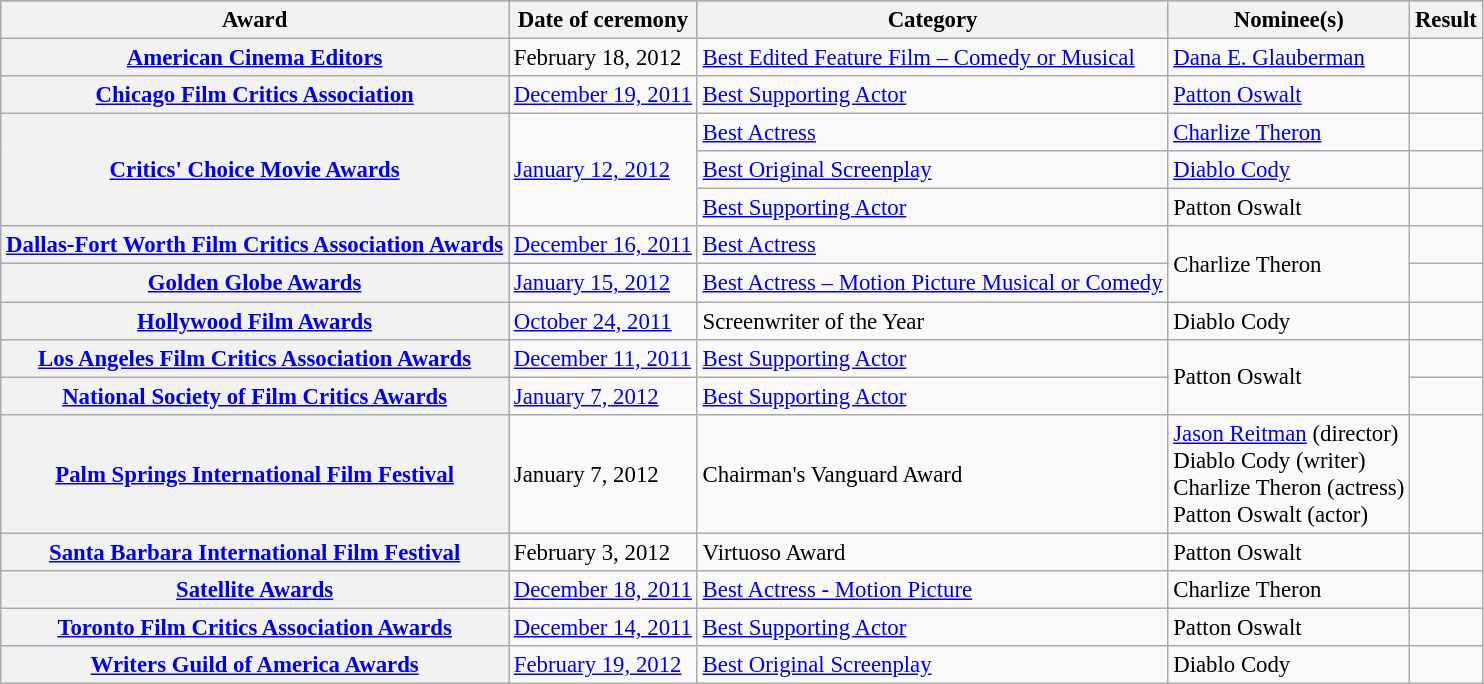<table class="wikitable plainrowheaders" style="font-size: 95%;">
<tr style="background:#ccc; text-align:center;">
<th scope="col">Award</th>
<th scope="col">Date of ceremony</th>
<th scope="col">Category</th>
<th scope="col">Nominee(s)</th>
<th scope="col">Result</th>
</tr>
<tr>
<th scope="row"><a href='#'>American Cinema Editors</a></th>
<td>February 18, 2012</td>
<td><a href='#'>Best Edited Feature Film – Comedy or Musical</a></td>
<td><a href='#'>Dana E. Glauberman</a></td>
<td></td>
</tr>
<tr>
<th scope="row"><a href='#'>Chicago Film Critics Association</a></th>
<td><a href='#'>December 19, 2011</a></td>
<td><a href='#'>Best Supporting Actor</a></td>
<td><a href='#'>Patton Oswalt</a></td>
<td></td>
</tr>
<tr>
<th scope="row" rowspan="3"><a href='#'>Critics' Choice Movie Awards</a></th>
<td rowspan="3"><a href='#'>January 12, 2012</a></td>
<td><a href='#'>Best Actress</a></td>
<td><a href='#'>Charlize Theron</a></td>
<td></td>
</tr>
<tr>
<td><a href='#'>Best Original Screenplay</a></td>
<td><a href='#'>Diablo Cody</a></td>
<td></td>
</tr>
<tr>
<td><a href='#'>Best Supporting Actor</a></td>
<td>Patton Oswalt</td>
<td></td>
</tr>
<tr>
<th scope="row"><a href='#'>Dallas-Fort Worth Film Critics Association Awards</a></th>
<td><a href='#'>December 16, 2011</a></td>
<td><a href='#'>Best Actress</a></td>
<td rowspan="2">Charlize Theron</td>
<td></td>
</tr>
<tr>
<th scope="row"><a href='#'>Golden Globe Awards</a></th>
<td><a href='#'>January 15, 2012</a></td>
<td><a href='#'>Best Actress – Motion Picture Musical or Comedy</a></td>
<td></td>
</tr>
<tr>
<th scope="row"><a href='#'>Hollywood Film Awards</a></th>
<td><a href='#'>October 24, 2011</a></td>
<td>Screenwriter of the Year</td>
<td>Diablo Cody</td>
<td></td>
</tr>
<tr>
<th scope="row"><a href='#'>Los Angeles Film Critics Association Awards</a></th>
<td><a href='#'>December 11, 2011</a></td>
<td><a href='#'>Best Supporting Actor</a></td>
<td rowspan="2">Patton Oswalt</td>
<td></td>
</tr>
<tr>
<th scope="row"><a href='#'>National Society of Film Critics Awards</a></th>
<td><a href='#'>January 7, 2012</a></td>
<td><a href='#'>Best Supporting Actor</a></td>
<td></td>
</tr>
<tr>
<th scope="row"><a href='#'>Palm Springs International Film Festival</a></th>
<td>January 7, 2012</td>
<td>Chairman's Vanguard Award</td>
<td><a href='#'>Jason Reitman</a> (director)<br>Diablo Cody (writer)<br>Charlize Theron (actress)<br>Patton Oswalt (actor)</td>
<td></td>
</tr>
<tr>
<th scope="row"><a href='#'>Santa Barbara International Film Festival</a></th>
<td>February 3, 2012</td>
<td>Virtuoso Award</td>
<td>Patton Oswalt</td>
<td></td>
</tr>
<tr>
<th scope="row"><a href='#'>Satellite Awards</a></th>
<td><a href='#'>December 18, 2011</a></td>
<td><a href='#'>Best Actress - Motion Picture</a></td>
<td>Charlize Theron</td>
<td></td>
</tr>
<tr>
<th scope="row"><a href='#'>Toronto Film Critics Association Awards</a></th>
<td><a href='#'>December 14, 2011</a></td>
<td><a href='#'>Best Supporting Actor</a></td>
<td>Patton Oswalt</td>
<td></td>
</tr>
<tr>
<th scope="row"><a href='#'>Writers Guild of America Awards</a></th>
<td><a href='#'>February 19, 2012</a></td>
<td><a href='#'>Best Original Screenplay</a></td>
<td>Diablo Cody</td>
<td></td>
</tr>
</table>
